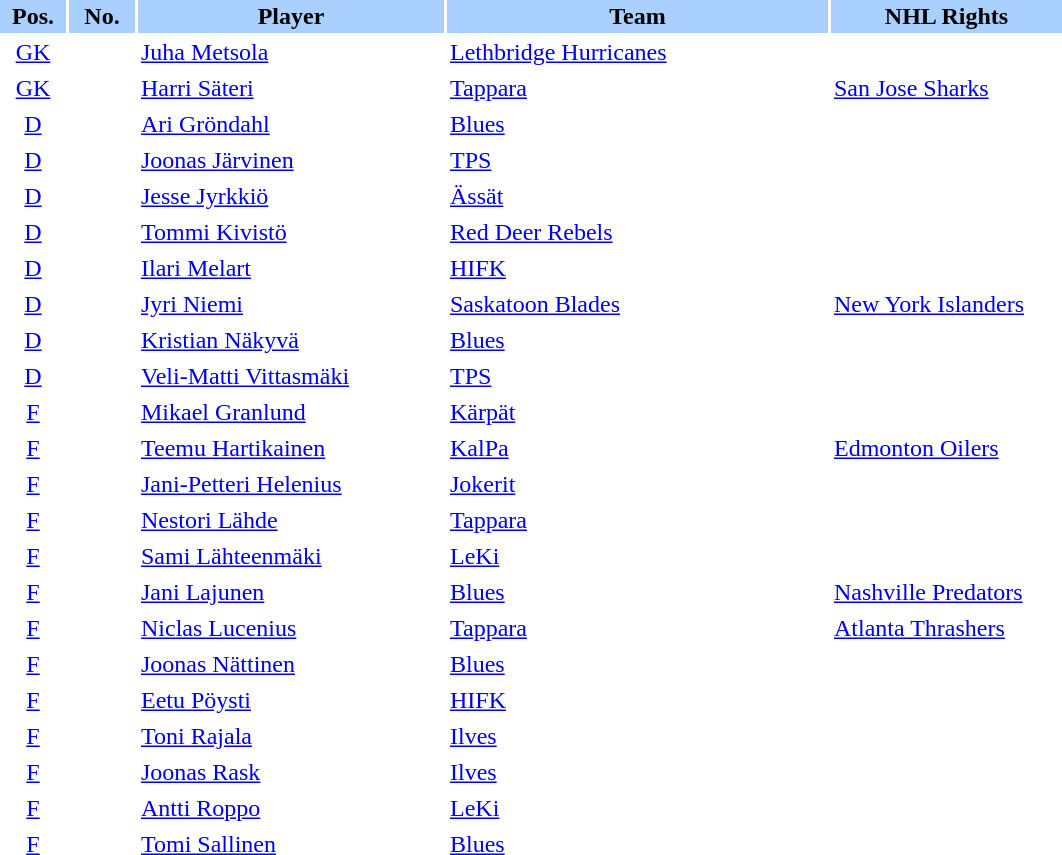<table border="0" cellspacing="2" cellpadding="2">
<tr bgcolor=AAD0FF>
<th width=40>Pos.</th>
<th width=40>No.</th>
<th width=200>Player</th>
<th width=250>Team</th>
<th width=150>NHL Rights</th>
</tr>
<tr>
<td style="text-align:center;"><a href='#'>GK</a></td>
<td style="text-align:center;"></td>
<td><a href='#'>Juha Metsola</a></td>
<td> <a href='#'>Lethbridge Hurricanes</a></td>
<td></td>
</tr>
<tr>
<td style="text-align:center;"><a href='#'>GK</a></td>
<td style="text-align:center;"></td>
<td><a href='#'>Harri Säteri</a></td>
<td> <a href='#'>Tappara</a></td>
<td><a href='#'>San Jose Sharks</a></td>
</tr>
<tr>
<td style="text-align:center;"><a href='#'>D</a></td>
<td style="text-align:center;"></td>
<td><a href='#'>Ari Gröndahl</a></td>
<td> <a href='#'>Blues</a></td>
<td></td>
</tr>
<tr>
<td style="text-align:center;"><a href='#'>D</a></td>
<td style="text-align:center;"></td>
<td><a href='#'>Joonas Järvinen</a></td>
<td> <a href='#'>TPS</a></td>
<td></td>
</tr>
<tr>
<td style="text-align:center;"><a href='#'>D</a></td>
<td style="text-align:center;"></td>
<td><a href='#'>Jesse Jyrkkiö</a></td>
<td> <a href='#'>Ässät</a></td>
<td></td>
</tr>
<tr>
<td style="text-align:center;"><a href='#'>D</a></td>
<td style="text-align:center;"></td>
<td><a href='#'>Tommi Kivistö</a></td>
<td> <a href='#'>Red Deer Rebels</a></td>
<td></td>
</tr>
<tr>
<td style="text-align:center;"><a href='#'>D</a></td>
<td style="text-align:center;"></td>
<td><a href='#'>Ilari Melart</a></td>
<td> <a href='#'>HIFK</a></td>
<td></td>
</tr>
<tr>
<td style="text-align:center;"><a href='#'>D</a></td>
<td style="text-align:center;"></td>
<td><a href='#'>Jyri Niemi</a></td>
<td> <a href='#'>Saskatoon Blades</a></td>
<td><a href='#'>New York Islanders</a></td>
</tr>
<tr>
<td style="text-align:center;"><a href='#'>D</a></td>
<td style="text-align:center;"></td>
<td><a href='#'>Kristian Näkyvä</a></td>
<td> <a href='#'>Blues</a></td>
<td></td>
</tr>
<tr>
<td style="text-align:center;"><a href='#'>D</a></td>
<td style="text-align:center;"></td>
<td><a href='#'>Veli-Matti Vittasmäki</a></td>
<td> <a href='#'>TPS</a></td>
<td></td>
</tr>
<tr>
<td style="text-align:center;"><a href='#'>F</a></td>
<td style="text-align:center;"></td>
<td><a href='#'>Mikael Granlund</a></td>
<td> <a href='#'>Kärpät</a></td>
<td></td>
</tr>
<tr>
<td style="text-align:center;"><a href='#'>F</a></td>
<td style="text-align:center;"></td>
<td><a href='#'>Teemu Hartikainen</a></td>
<td> <a href='#'>KalPa</a></td>
<td><a href='#'>Edmonton Oilers</a></td>
</tr>
<tr>
<td style="text-align:center;"><a href='#'>F</a></td>
<td style="text-align:center;"></td>
<td><a href='#'>Jani-Petteri Helenius</a></td>
<td> <a href='#'>Jokerit</a></td>
<td></td>
</tr>
<tr>
<td style="text-align:center;"><a href='#'>F</a></td>
<td style="text-align:center;"></td>
<td><a href='#'>Nestori Lähde</a></td>
<td> <a href='#'>Tappara</a></td>
<td></td>
</tr>
<tr>
<td style="text-align:center;"><a href='#'>F</a></td>
<td style="text-align:center;"></td>
<td><a href='#'>Sami Lähteenmäki</a></td>
<td> <a href='#'>LeKi</a></td>
<td></td>
</tr>
<tr>
<td style="text-align:center;"><a href='#'>F</a></td>
<td style="text-align:center;"></td>
<td><a href='#'>Jani Lajunen</a></td>
<td> <a href='#'>Blues</a></td>
<td><a href='#'>Nashville Predators</a></td>
</tr>
<tr>
<td style="text-align:center;"><a href='#'>F</a></td>
<td style="text-align:center;"></td>
<td><a href='#'>Niclas Lucenius</a></td>
<td> <a href='#'>Tappara</a></td>
<td><a href='#'>Atlanta Thrashers</a></td>
</tr>
<tr>
<td style="text-align:center;"><a href='#'>F</a></td>
<td style="text-align:center;"></td>
<td><a href='#'>Joonas Nättinen</a></td>
<td> <a href='#'>Blues</a></td>
<td></td>
</tr>
<tr>
<td style="text-align:center;"><a href='#'>F</a></td>
<td style="text-align:center;"></td>
<td><a href='#'>Eetu Pöysti</a></td>
<td> <a href='#'>HIFK</a></td>
<td></td>
</tr>
<tr>
<td style="text-align:center;"><a href='#'>F</a></td>
<td style="text-align:center;"></td>
<td><a href='#'>Toni Rajala</a></td>
<td> <a href='#'>Ilves</a></td>
<td></td>
</tr>
<tr>
<td style="text-align:center;"><a href='#'>F</a></td>
<td style="text-align:center;"></td>
<td><a href='#'>Joonas Rask</a></td>
<td> <a href='#'>Ilves</a></td>
<td></td>
</tr>
<tr>
<td style="text-align:center;"><a href='#'>F</a></td>
<td style="text-align:center;"></td>
<td><a href='#'>Antti Roppo</a></td>
<td> <a href='#'>LeKi</a></td>
<td></td>
</tr>
<tr>
<td style="text-align:center;"><a href='#'>F</a></td>
<td style="text-align:center;"></td>
<td><a href='#'>Tomi Sallinen</a></td>
<td> <a href='#'>Blues</a></td>
<td></td>
</tr>
</table>
